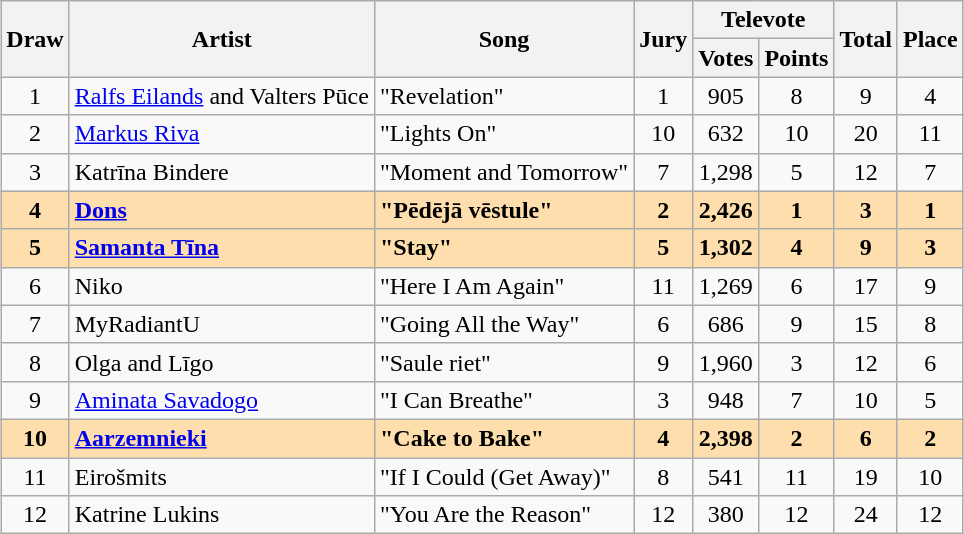<table class="sortable wikitable" style="margin: 1em auto 1em auto; text-align:center;">
<tr>
<th rowspan="2">Draw</th>
<th rowspan="2">Artist</th>
<th rowspan="2">Song</th>
<th rowspan="2">Jury</th>
<th colspan="2">Televote</th>
<th rowspan="2">Total</th>
<th rowspan="2">Place</th>
</tr>
<tr>
<th>Votes</th>
<th>Points</th>
</tr>
<tr>
<td>1</td>
<td align="left"><a href='#'>Ralfs Eilands</a> and Valters Pūce</td>
<td align="left">"Revelation"</td>
<td>1</td>
<td>905</td>
<td>8</td>
<td>9</td>
<td>4</td>
</tr>
<tr>
<td>2</td>
<td align="left"><a href='#'>Markus Riva</a></td>
<td align="left">"Lights On"</td>
<td>10</td>
<td>632</td>
<td>10</td>
<td>20</td>
<td>11</td>
</tr>
<tr>
<td>3</td>
<td align="left">Katrīna Bindere</td>
<td align="left">"Moment and Tomorrow"</td>
<td>7</td>
<td>1,298</td>
<td>5</td>
<td>12</td>
<td>7</td>
</tr>
<tr style="font-weight:bold; background:navajowhite;">
<td>4</td>
<td align="left"><a href='#'>Dons</a></td>
<td align="left">"Pēdējā vēstule"</td>
<td>2</td>
<td>2,426</td>
<td>1</td>
<td>3</td>
<td>1</td>
</tr>
<tr style="font-weight:bold; background:navajowhite;">
<td>5</td>
<td align="left"><a href='#'>Samanta Tīna</a></td>
<td align="left">"Stay"</td>
<td>5</td>
<td>1,302</td>
<td>4</td>
<td>9</td>
<td>3</td>
</tr>
<tr>
<td>6</td>
<td align="left">Niko</td>
<td align="left">"Here I Am Again"</td>
<td>11</td>
<td>1,269</td>
<td>6</td>
<td>17</td>
<td>9</td>
</tr>
<tr>
<td>7</td>
<td align="left">MyRadiantU</td>
<td align="left">"Going All the Way"</td>
<td>6</td>
<td>686</td>
<td>9</td>
<td>15</td>
<td>8</td>
</tr>
<tr>
<td>8</td>
<td align="left">Olga and Līgo</td>
<td align="left">"Saule riet"</td>
<td>9</td>
<td>1,960</td>
<td>3</td>
<td>12</td>
<td>6</td>
</tr>
<tr>
<td>9</td>
<td align="left"><a href='#'>Aminata Savadogo</a></td>
<td align="left">"I Can Breathe"</td>
<td>3</td>
<td>948</td>
<td>7</td>
<td>10</td>
<td>5</td>
</tr>
<tr style="font-weight:bold; background:navajowhite;">
<td>10</td>
<td align="left"><a href='#'>Aarzemnieki</a></td>
<td align="left">"Cake to Bake"</td>
<td>4</td>
<td>2,398</td>
<td>2</td>
<td>6</td>
<td>2</td>
</tr>
<tr>
<td>11</td>
<td align="left">Eirošmits</td>
<td align="left">"If I Could (Get Away)"</td>
<td>8</td>
<td>541</td>
<td>11</td>
<td>19</td>
<td>10</td>
</tr>
<tr>
<td>12</td>
<td align="left">Katrine Lukins</td>
<td align="left">"You Are the Reason"</td>
<td>12</td>
<td>380</td>
<td>12</td>
<td>24</td>
<td>12</td>
</tr>
</table>
